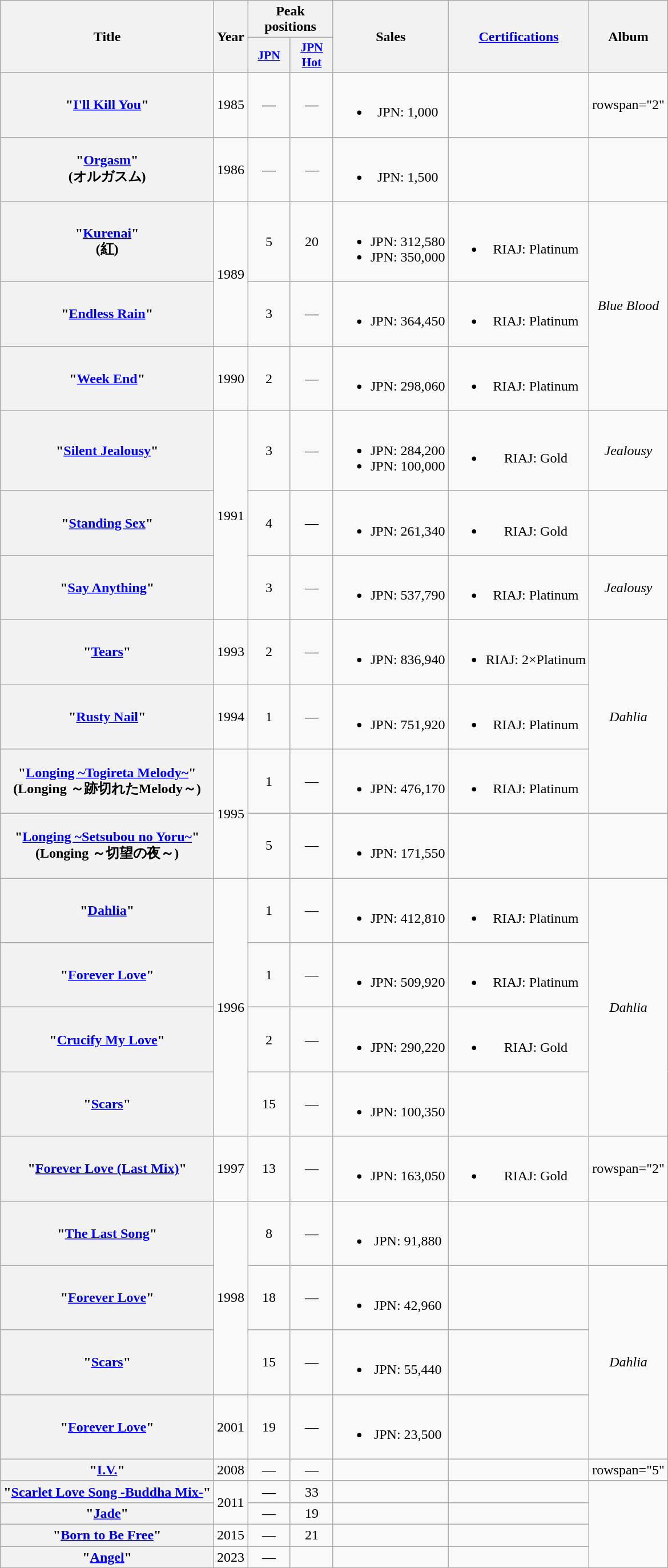<table class="wikitable plainrowheaders" style="text-align:center;">
<tr>
<th rowspan="2" scope="col">Title</th>
<th rowspan="2" scope="col">Year</th>
<th scope="col" colspan="2">Peak positions</th>
<th rowspan="2" scope="col">Sales</th>
<th rowspan="2" scope="col"><a href='#'>Certifications</a></th>
<th rowspan="2" scope="col">Album</th>
</tr>
<tr>
<th scope="col" style="width:3em;font-size:90%;"><a href='#'>JPN</a><br></th>
<th scope="col" style="width:3em;font-size:90%;"><a href='#'>JPN Hot</a><br></th>
</tr>
<tr>
<th scope="row">"<a href='#'>I'll Kill You</a>"</th>
<td align="center" rowspan="1">1985</td>
<td align="center">—</td>
<td align="center">—</td>
<td><br><ul><li>JPN: 1,000</li></ul></td>
<td></td>
<td>rowspan="2" </td>
</tr>
<tr>
<th scope="row">"<a href='#'>Orgasm</a>" <br>(オルガスム)</th>
<td align="center" rowspan="1">1986</td>
<td align="center">—</td>
<td align="center">—</td>
<td><br><ul><li>JPN: 1,500</li></ul></td>
<td></td>
</tr>
<tr>
<th scope="row">"<a href='#'>Kurenai</a>" <br>(紅)</th>
<td align="center" rowspan="2">1989</td>
<td align="center">5</td>
<td align="center">20</td>
<td><br><ul><li>JPN: 312,580 </li><li>JPN: 350,000 </li></ul></td>
<td><br><ul><li>RIAJ: Platinum</li></ul></td>
<td align="center" rowspan="3"><em>Blue Blood</em></td>
</tr>
<tr>
<th scope="row">"<a href='#'>Endless Rain</a>"</th>
<td align="center">3</td>
<td align="center">—</td>
<td><br><ul><li>JPN: 364,450</li></ul></td>
<td><br><ul><li>RIAJ: Platinum</li></ul></td>
</tr>
<tr>
<th scope="row">"<a href='#'>Week End</a>"</th>
<td align="center" rowspan="1">1990</td>
<td align="center">2</td>
<td align="center">—</td>
<td><br><ul><li>JPN: 298,060</li></ul></td>
<td><br><ul><li>RIAJ: Platinum</li></ul></td>
</tr>
<tr>
<th scope="row">"<a href='#'>Silent Jealousy</a>"</th>
<td align="center" rowspan="3">1991</td>
<td align="center">3</td>
<td align="center">—</td>
<td><br><ul><li>JPN: 284,200 </li><li>JPN: 100,000 </li></ul></td>
<td><br><ul><li>RIAJ: Gold</li></ul></td>
<td align="center" rowspan="1"><em>Jealousy</em></td>
</tr>
<tr>
<th scope="row">"<a href='#'>Standing Sex</a>"</th>
<td align="center">4</td>
<td align="center">—</td>
<td><br><ul><li>JPN: 261,340</li></ul></td>
<td><br><ul><li>RIAJ: Gold</li></ul></td>
<td></td>
</tr>
<tr>
<th scope="row">"<a href='#'>Say Anything</a>"</th>
<td align="center">3</td>
<td align="center">—</td>
<td><br><ul><li>JPN: 537,790</li></ul></td>
<td><br><ul><li>RIAJ: Platinum</li></ul></td>
<td align="center" rowspan="1"><em>Jealousy</em></td>
</tr>
<tr>
<th scope="row">"<a href='#'>Tears</a>"</th>
<td align="center" rowspan="1">1993</td>
<td align="center">2</td>
<td align="center">—</td>
<td><br><ul><li>JPN: 836,940</li></ul></td>
<td><br><ul><li>RIAJ: 2×Platinum</li></ul></td>
<td align="center" rowspan="3"><em>Dahlia</em></td>
</tr>
<tr>
<th scope="row">"<a href='#'>Rusty Nail</a>"</th>
<td align="center" rowspan="1">1994</td>
<td align="center">1</td>
<td align="center">—</td>
<td><br><ul><li>JPN: 751,920</li></ul></td>
<td><br><ul><li>RIAJ: Platinum</li></ul></td>
</tr>
<tr>
<th scope="row">"<a href='#'>Longing ~Togireta Melody~</a>" <br>(Longing ～跡切れたMelody～)</th>
<td align="center" rowspan="2">1995</td>
<td align="center">1</td>
<td align="center">—</td>
<td><br><ul><li>JPN: 476,170</li></ul></td>
<td><br><ul><li>RIAJ: Platinum</li></ul></td>
</tr>
<tr>
<th scope="row">"<a href='#'>Longing ~Setsubou no Yoru~</a>" <br>(Longing ～切望の夜～)</th>
<td align="center">5</td>
<td align="center">—</td>
<td><br><ul><li>JPN: 171,550</li></ul></td>
<td></td>
<td></td>
</tr>
<tr>
<th scope="row">"<a href='#'>Dahlia</a>"</th>
<td align="center" rowspan="4">1996</td>
<td align="center">1</td>
<td align="center">—</td>
<td><br><ul><li>JPN: 412,810</li></ul></td>
<td><br><ul><li>RIAJ: Platinum</li></ul></td>
<td align="center" rowspan="4"><em>Dahlia</em></td>
</tr>
<tr>
<th scope="row">"<a href='#'>Forever Love</a>"</th>
<td align="center">1</td>
<td align="center">—</td>
<td><br><ul><li>JPN: 509,920</li></ul></td>
<td><br><ul><li>RIAJ: Platinum</li></ul></td>
</tr>
<tr>
<th scope="row">"<a href='#'>Crucify My Love</a>"</th>
<td align="center">2</td>
<td align="center">—</td>
<td><br><ul><li>JPN: 290,220</li></ul></td>
<td><br><ul><li>RIAJ: Gold</li></ul></td>
</tr>
<tr>
<th scope="row">"<a href='#'>Scars</a>"</th>
<td align="center">15</td>
<td align="center">—</td>
<td><br><ul><li>JPN: 100,350</li></ul></td>
<td></td>
</tr>
<tr>
<th scope="row">"<a href='#'>Forever Love (Last Mix)</a>"</th>
<td align="center" rowspan="1">1997</td>
<td align="center">13</td>
<td align="center">—</td>
<td><br><ul><li>JPN: 163,050</li></ul></td>
<td><br><ul><li>RIAJ: Gold</li></ul></td>
<td>rowspan="2" </td>
</tr>
<tr>
<th scope="row">"<a href='#'>The Last Song</a>"</th>
<td align="center" rowspan="3">1998</td>
<td align="center">8</td>
<td align="center">—</td>
<td><br><ul><li>JPN: 91,880</li></ul></td>
<td></td>
</tr>
<tr>
<th scope="row">"<a href='#'>Forever Love</a>" </th>
<td align="center">18</td>
<td align="center">—</td>
<td><br><ul><li>JPN: 42,960</li></ul></td>
<td></td>
<td align="center" rowspan="3"><em>Dahlia</em></td>
</tr>
<tr>
<th scope="row">"<a href='#'>Scars</a>" </th>
<td align="center">15</td>
<td align="center">—</td>
<td><br><ul><li>JPN: 55,440</li></ul></td>
<td></td>
</tr>
<tr>
<th scope="row">"<a href='#'>Forever Love</a>" </th>
<td align="center" rowspan="1">2001</td>
<td align="center">19</td>
<td align="center">—</td>
<td><br><ul><li>JPN: 23,500</li></ul></td>
<td></td>
</tr>
<tr>
<th scope="row">"<a href='#'>I.V.</a>"</th>
<td align="center" rowspan="1">2008</td>
<td align="center">—</td>
<td align="center">—</td>
<td></td>
<td></td>
<td>rowspan="5" </td>
</tr>
<tr>
<th scope="row">"<a href='#'>Scarlet Love Song -Buddha Mix-</a>"</th>
<td align="center" rowspan="2">2011</td>
<td align="center">—</td>
<td align="center">33</td>
<td></td>
<td></td>
</tr>
<tr>
<th scope="row">"<a href='#'>Jade</a>"</th>
<td align="center">—</td>
<td align="center">19</td>
<td></td>
<td></td>
</tr>
<tr>
<th scope="row">"<a href='#'>Born to Be Free</a>"</th>
<td align="center" rowspan="1">2015</td>
<td align="center">—</td>
<td align="center">21</td>
<td></td>
<td></td>
</tr>
<tr>
<th scope="row">"<a href='#'>Angel</a>"</th>
<td align="center" rowspan="1">2023</td>
<td align="center">—</td>
<td align="center"></td>
<td></td>
<td></td>
</tr>
</table>
